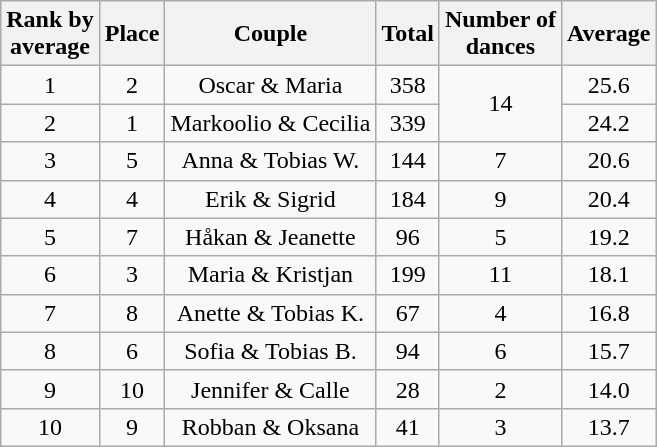<table class="wikitable sortable" style="text-align:center;">
<tr>
<th>Rank by<br> average</th>
<th>Place</th>
<th>Couple</th>
<th>Total</th>
<th>Number of<br> dances</th>
<th>Average</th>
</tr>
<tr>
<td>1</td>
<td>2</td>
<td>Oscar & Maria</td>
<td>358</td>
<td rowspan=2>14</td>
<td>25.6</td>
</tr>
<tr>
<td>2</td>
<td>1</td>
<td>Markoolio & Cecilia</td>
<td>339</td>
<td>24.2</td>
</tr>
<tr>
<td>3</td>
<td>5</td>
<td>Anna & Tobias W.</td>
<td>144</td>
<td>7</td>
<td>20.6</td>
</tr>
<tr>
<td>4</td>
<td>4</td>
<td>Erik & Sigrid</td>
<td>184</td>
<td>9</td>
<td>20.4</td>
</tr>
<tr>
<td>5</td>
<td>7</td>
<td>Håkan & Jeanette</td>
<td>96</td>
<td>5</td>
<td>19.2</td>
</tr>
<tr>
<td>6</td>
<td>3</td>
<td>Maria & Kristjan</td>
<td>199</td>
<td>11</td>
<td>18.1</td>
</tr>
<tr>
<td>7</td>
<td>8</td>
<td>Anette & Tobias K.</td>
<td>67</td>
<td>4</td>
<td>16.8</td>
</tr>
<tr>
<td>8</td>
<td>6</td>
<td>Sofia & Tobias B.</td>
<td>94</td>
<td>6</td>
<td>15.7</td>
</tr>
<tr>
<td>9</td>
<td>10</td>
<td>Jennifer & Calle</td>
<td>28</td>
<td>2</td>
<td>14.0</td>
</tr>
<tr>
<td>10</td>
<td>9</td>
<td>Robban & Oksana</td>
<td>41</td>
<td>3</td>
<td>13.7</td>
</tr>
</table>
